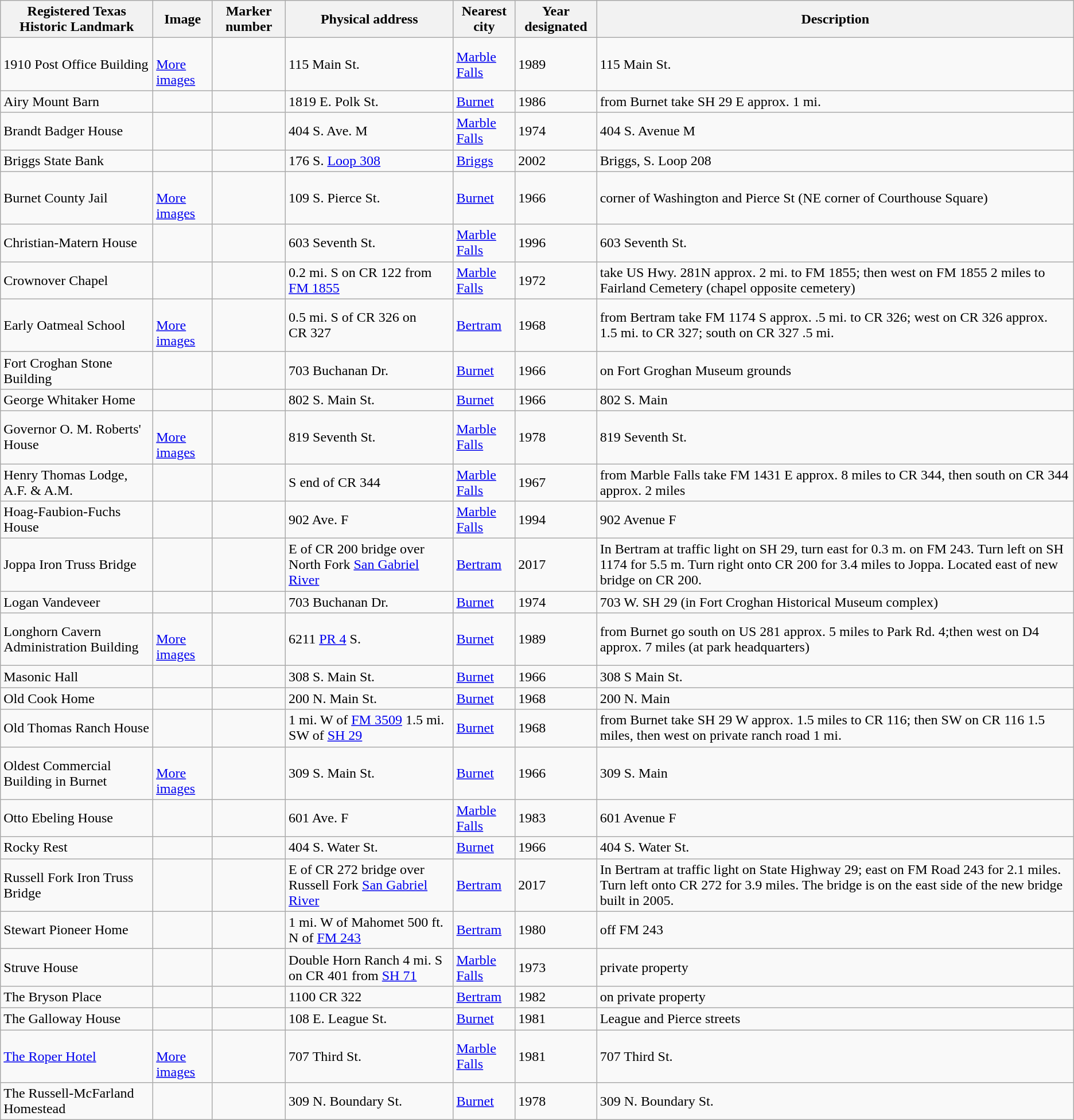<table class="wikitable sortable">
<tr>
<th>Registered Texas Historic Landmark</th>
<th>Image</th>
<th>Marker number</th>
<th>Physical address</th>
<th>Nearest city</th>
<th>Year designated</th>
<th>Description</th>
</tr>
<tr>
<td>1910 Post Office Building</td>
<td><br> <a href='#'>More images</a></td>
<td></td>
<td>115 Main St.<br></td>
<td><a href='#'>Marble Falls</a></td>
<td>1989</td>
<td>115 Main St.</td>
</tr>
<tr>
<td>Airy Mount Barn</td>
<td></td>
<td></td>
<td>1819 E. Polk St.<br></td>
<td><a href='#'>Burnet</a></td>
<td>1986</td>
<td>from Burnet take SH 29 E approx. 1 mi.</td>
</tr>
<tr>
<td>Brandt Badger House</td>
<td></td>
<td></td>
<td>404 S. Ave. M<br></td>
<td><a href='#'>Marble Falls</a></td>
<td>1974</td>
<td>404 S. Avenue M</td>
</tr>
<tr>
<td>Briggs State Bank</td>
<td></td>
<td></td>
<td>176 S. <a href='#'>Loop 308</a><br></td>
<td><a href='#'>Briggs</a></td>
<td>2002</td>
<td>Briggs, S. Loop 208</td>
</tr>
<tr>
<td>Burnet County Jail</td>
<td><br> <a href='#'>More images</a></td>
<td></td>
<td>109 S. Pierce St.<br></td>
<td><a href='#'>Burnet</a></td>
<td>1966</td>
<td>corner of Washington and Pierce St (NE corner of Courthouse Square)</td>
</tr>
<tr>
<td>Christian-Matern House</td>
<td></td>
<td></td>
<td>603 Seventh St.<br></td>
<td><a href='#'>Marble Falls</a></td>
<td>1996</td>
<td>603 Seventh St.</td>
</tr>
<tr>
<td>Crownover Chapel</td>
<td></td>
<td></td>
<td>0.2 mi. S on CR 122 from <a href='#'>FM 1855</a><br></td>
<td><a href='#'>Marble Falls</a></td>
<td>1972</td>
<td>take US Hwy. 281N approx. 2 mi. to FM 1855; then west on FM 1855 2 miles to Fairland Cemetery (chapel opposite cemetery)</td>
</tr>
<tr>
<td>Early Oatmeal School</td>
<td><br> <a href='#'>More images</a></td>
<td></td>
<td>0.5 mi. S of CR 326 on CR 327<br></td>
<td><a href='#'>Bertram</a></td>
<td>1968</td>
<td>from Bertram take FM 1174 S approx. .5 mi. to CR 326; west on CR 326 approx. 1.5 mi. to CR 327; south on CR 327 .5 mi.</td>
</tr>
<tr>
<td>Fort Croghan Stone Building</td>
<td></td>
<td></td>
<td>703 Buchanan Dr.<br></td>
<td><a href='#'>Burnet</a></td>
<td>1966</td>
<td>on Fort Groghan Museum grounds</td>
</tr>
<tr>
<td>George Whitaker Home</td>
<td></td>
<td></td>
<td>802 S. Main St.<br></td>
<td><a href='#'>Burnet</a></td>
<td>1966</td>
<td>802 S. Main</td>
</tr>
<tr>
<td>Governor O. M. Roberts' House</td>
<td><br> <a href='#'>More images</a></td>
<td></td>
<td>819 Seventh St.<br></td>
<td><a href='#'>Marble Falls</a></td>
<td>1978</td>
<td>819 Seventh St.</td>
</tr>
<tr>
<td>Henry Thomas Lodge, A.F. & A.M.</td>
<td></td>
<td></td>
<td>S end of CR 344<br></td>
<td><a href='#'>Marble Falls</a></td>
<td>1967</td>
<td>from Marble Falls take FM 1431 E approx. 8 miles to CR 344, then south on CR 344 approx. 2 miles</td>
</tr>
<tr>
<td>Hoag-Faubion-Fuchs House</td>
<td></td>
<td></td>
<td>902 Ave. F<br></td>
<td><a href='#'>Marble Falls</a></td>
<td>1994</td>
<td>902 Avenue F</td>
</tr>
<tr>
<td>Joppa Iron Truss Bridge</td>
<td></td>
<td></td>
<td>E of CR 200 bridge over North Fork <a href='#'>San Gabriel River</a><br></td>
<td><a href='#'>Bertram</a></td>
<td>2017</td>
<td>In Bertram at traffic light on SH 29, turn east for 0.3 m. on FM 243. Turn left on SH 1174 for 5.5 m. Turn right onto CR 200 for 3.4 miles to Joppa. Located east of new bridge on CR 200.</td>
</tr>
<tr>
<td>Logan Vandeveer</td>
<td></td>
<td></td>
<td>703 Buchanan Dr.<br></td>
<td><a href='#'>Burnet</a></td>
<td>1974</td>
<td>703 W. SH 29 (in Fort Croghan Historical Museum complex)</td>
</tr>
<tr>
<td>Longhorn Cavern Administration Building</td>
<td><br> <a href='#'>More images</a></td>
<td></td>
<td>6211 <a href='#'>PR 4</a> S.<br></td>
<td><a href='#'>Burnet</a></td>
<td>1989</td>
<td>from Burnet go south on US 281 approx. 5 miles to Park Rd. 4;then west on D4 approx. 7 miles (at park headquarters)</td>
</tr>
<tr>
<td>Masonic Hall</td>
<td></td>
<td></td>
<td>308 S. Main St.<br></td>
<td><a href='#'>Burnet</a></td>
<td>1966</td>
<td>308 S Main St.</td>
</tr>
<tr>
<td>Old Cook Home</td>
<td></td>
<td></td>
<td>200 N. Main St.<br></td>
<td><a href='#'>Burnet</a></td>
<td>1968</td>
<td>200 N. Main</td>
</tr>
<tr>
<td>Old Thomas Ranch House</td>
<td></td>
<td></td>
<td>1 mi. W of <a href='#'>FM 3509</a> 1.5 mi. SW of <a href='#'>SH 29</a><br></td>
<td><a href='#'>Burnet</a></td>
<td>1968</td>
<td>from Burnet take SH 29 W approx. 1.5 miles to CR 116; then SW on CR 116 1.5 miles, then west on private ranch road 1 mi.</td>
</tr>
<tr>
<td>Oldest Commercial Building in Burnet</td>
<td><br> <a href='#'>More images</a></td>
<td></td>
<td>309 S. Main St.<br></td>
<td><a href='#'>Burnet</a></td>
<td>1966</td>
<td>309 S. Main</td>
</tr>
<tr>
<td>Otto Ebeling House</td>
<td></td>
<td></td>
<td>601 Ave. F<br></td>
<td><a href='#'>Marble Falls</a></td>
<td>1983</td>
<td>601 Avenue F</td>
</tr>
<tr>
<td>Rocky Rest</td>
<td></td>
<td></td>
<td>404 S. Water St.<br></td>
<td><a href='#'>Burnet</a></td>
<td>1966</td>
<td>404 S. Water St.</td>
</tr>
<tr>
<td>Russell Fork Iron Truss Bridge</td>
<td></td>
<td></td>
<td>E of CR 272 bridge over Russell Fork <a href='#'>San Gabriel River</a><br></td>
<td><a href='#'>Bertram</a></td>
<td>2017</td>
<td>In Bertram at traffic light on State Highway 29; east on FM Road 243 for 2.1 miles. Turn left onto CR 272 for 3.9 miles. The bridge is on the east side of the new bridge built in 2005.</td>
</tr>
<tr>
<td>Stewart Pioneer Home</td>
<td></td>
<td></td>
<td>1 mi. W of Mahomet 500 ft. N of <a href='#'>FM 243</a><br></td>
<td><a href='#'>Bertram</a></td>
<td>1980</td>
<td>off FM 243</td>
</tr>
<tr>
<td>Struve House</td>
<td></td>
<td></td>
<td>Double Horn Ranch 4 mi. S on CR 401 from <a href='#'>SH 71</a><br></td>
<td><a href='#'>Marble Falls</a></td>
<td>1973</td>
<td>private property</td>
</tr>
<tr>
<td>The Bryson Place</td>
<td></td>
<td></td>
<td>1100 CR 322<br></td>
<td><a href='#'>Bertram</a></td>
<td>1982</td>
<td>on private property</td>
</tr>
<tr>
<td>The Galloway House</td>
<td></td>
<td></td>
<td>108 E. League St.<br></td>
<td><a href='#'>Burnet</a></td>
<td>1981</td>
<td>League and Pierce streets</td>
</tr>
<tr>
<td><a href='#'>The Roper Hotel</a></td>
<td><br> <a href='#'>More images</a></td>
<td></td>
<td>707 Third St.<br></td>
<td><a href='#'>Marble Falls</a></td>
<td>1981</td>
<td>707 Third St.</td>
</tr>
<tr>
<td>The Russell-McFarland Homestead</td>
<td></td>
<td></td>
<td>309 N. Boundary St.<br></td>
<td><a href='#'>Burnet</a></td>
<td>1978</td>
<td>309 N. Boundary St.</td>
</tr>
</table>
